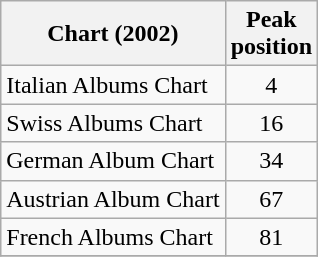<table class="wikitable">
<tr>
<th align="center">Chart (2002)</th>
<th align="center">Peak<br>position</th>
</tr>
<tr>
<td align="left">Italian Albums Chart</td>
<td align="center">4</td>
</tr>
<tr>
<td align="left">Swiss Albums Chart</td>
<td align="center">16</td>
</tr>
<tr>
<td align="left">German Album Chart</td>
<td align="center">34</td>
</tr>
<tr>
<td align="left">Austrian Album Chart</td>
<td align="center">67</td>
</tr>
<tr>
<td align="left">French Albums Chart</td>
<td align="center">81</td>
</tr>
<tr>
</tr>
</table>
